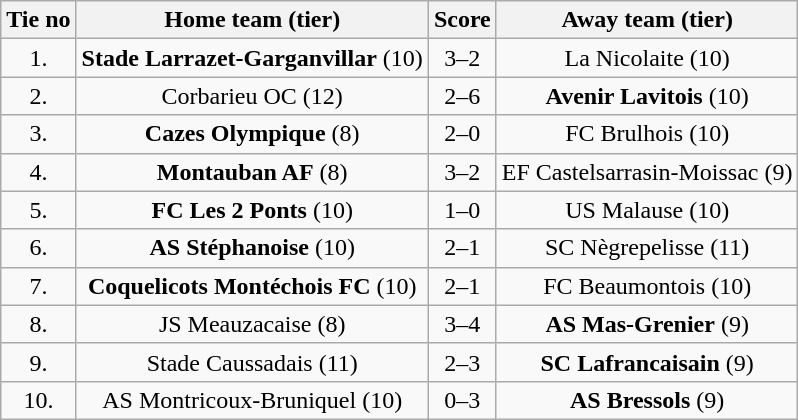<table class="wikitable" style="text-align: center">
<tr>
<th>Tie no</th>
<th>Home team (tier)</th>
<th>Score</th>
<th>Away team (tier)</th>
</tr>
<tr>
<td>1.</td>
<td><strong>Stade Larrazet-Garganvillar</strong> (10)</td>
<td>3–2</td>
<td>La Nicolaite (10)</td>
</tr>
<tr>
<td>2.</td>
<td>Corbarieu OC (12)</td>
<td>2–6</td>
<td><strong>Avenir Lavitois</strong> (10)</td>
</tr>
<tr>
<td>3.</td>
<td><strong>Cazes Olympique</strong> (8)</td>
<td>2–0</td>
<td>FC Brulhois (10)</td>
</tr>
<tr>
<td>4.</td>
<td><strong>Montauban AF</strong> (8)</td>
<td>3–2</td>
<td>EF Castelsarrasin-Moissac (9)</td>
</tr>
<tr>
<td>5.</td>
<td><strong>FC Les 2 Ponts</strong> (10)</td>
<td>1–0</td>
<td>US Malause (10)</td>
</tr>
<tr>
<td>6.</td>
<td><strong>AS Stéphanoise</strong> (10)</td>
<td>2–1 </td>
<td>SC Nègrepelisse (11)</td>
</tr>
<tr>
<td>7.</td>
<td><strong>Coquelicots Montéchois FC</strong> (10)</td>
<td>2–1</td>
<td>FC Beaumontois (10)</td>
</tr>
<tr>
<td>8.</td>
<td>JS Meauzacaise (8)</td>
<td>3–4</td>
<td><strong>AS Mas-Grenier</strong> (9)</td>
</tr>
<tr>
<td>9.</td>
<td>Stade Caussadais (11)</td>
<td>2–3</td>
<td><strong>SC Lafrancaisain</strong> (9)</td>
</tr>
<tr>
<td>10.</td>
<td>AS Montricoux-Bruniquel (10)</td>
<td>0–3 </td>
<td><strong>AS Bressols</strong> (9)</td>
</tr>
</table>
